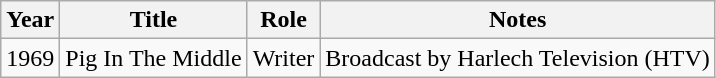<table class="wikitable">
<tr>
<th>Year</th>
<th>Title</th>
<th>Role</th>
<th>Notes</th>
</tr>
<tr>
<td>1969</td>
<td>Pig In The Middle</td>
<td>Writer</td>
<td>Broadcast by Harlech Television (HTV)</td>
</tr>
</table>
